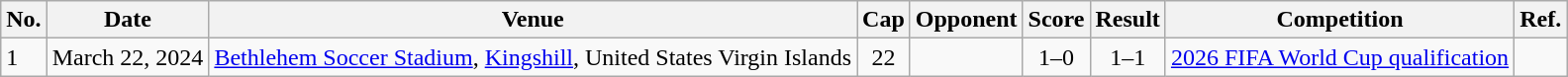<table class="wikitable">
<tr>
<th>No.</th>
<th>Date</th>
<th>Venue</th>
<th>Cap</th>
<th>Opponent</th>
<th>Score</th>
<th>Result</th>
<th>Competition</th>
<th><abbr>Ref.</abbr></th>
</tr>
<tr>
<td>1</td>
<td>March 22, 2024</td>
<td><a href='#'>Bethlehem Soccer Stadium</a>, <a href='#'>Kingshill</a>, United States Virgin Islands</td>
<td align=center>22</td>
<td></td>
<td align=center>1–0</td>
<td align=center>1–1</td>
<td><a href='#'>2026 FIFA World Cup qualification</a></td>
<td></td>
</tr>
</table>
